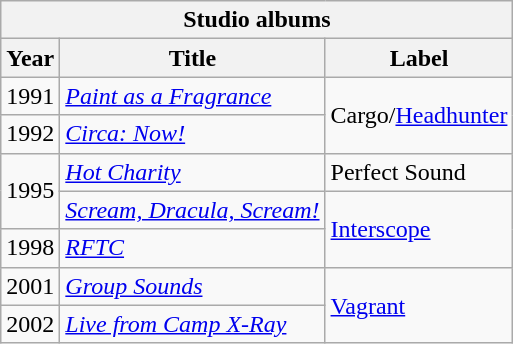<table class="wikitable">
<tr>
<th colspan="3">Studio albums</th>
</tr>
<tr>
<th>Year</th>
<th>Title</th>
<th>Label</th>
</tr>
<tr>
<td>1991</td>
<td><em><a href='#'>Paint as a Fragrance</a></em></td>
<td style="text-align:left;" rowspan="2">Cargo/<a href='#'>Headhunter</a></td>
</tr>
<tr>
<td>1992</td>
<td><em><a href='#'>Circa: Now!</a></em></td>
</tr>
<tr>
<td style="text-align:center;" rowspan="2">1995</td>
<td><em><a href='#'>Hot Charity</a></em></td>
<td>Perfect Sound</td>
</tr>
<tr>
<td><em><a href='#'>Scream, Dracula, Scream!</a></em></td>
<td style="text-align:left;" rowspan="2"><a href='#'>Interscope</a></td>
</tr>
<tr>
<td>1998</td>
<td><em><a href='#'>RFTC</a></em></td>
</tr>
<tr>
<td>2001</td>
<td><em><a href='#'>Group Sounds</a></em></td>
<td style="text-align:left;" rowspan="2"><a href='#'>Vagrant</a></td>
</tr>
<tr>
<td>2002</td>
<td><em><a href='#'>Live from Camp X-Ray</a></em></td>
</tr>
</table>
